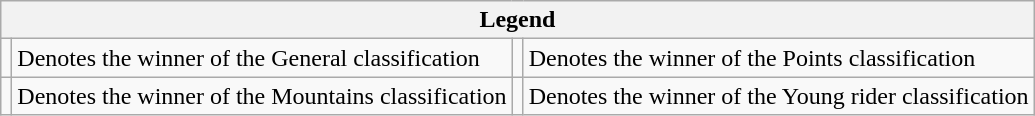<table class="wikitable">
<tr>
<th colspan="4">Legend</th>
</tr>
<tr>
<td></td>
<td>Denotes the winner of the General classification</td>
<td></td>
<td>Denotes the winner of the Points classification</td>
</tr>
<tr>
<td></td>
<td>Denotes the winner of the Mountains classification</td>
<td></td>
<td>Denotes the winner of the Young rider classification</td>
</tr>
</table>
